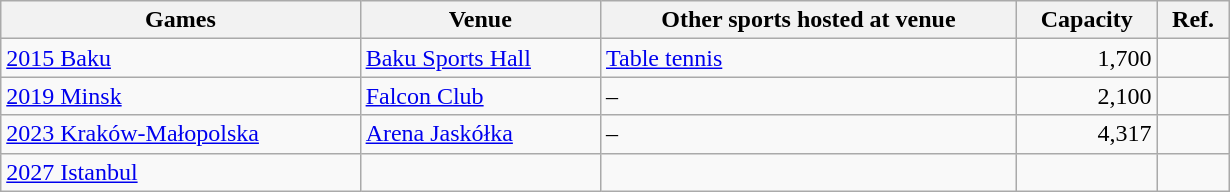<table class="wikitable sortable" width=820px>
<tr>
<th>Games</th>
<th>Venue</th>
<th>Other sports hosted at venue</th>
<th>Capacity</th>
<th>Ref.</th>
</tr>
<tr>
<td><a href='#'>2015 Baku</a></td>
<td><a href='#'>Baku Sports Hall</a></td>
<td><a href='#'>Table tennis</a></td>
<td align="right">1,700</td>
<td align=center></td>
</tr>
<tr>
<td><a href='#'>2019 Minsk</a></td>
<td><a href='#'>Falcon Club</a></td>
<td>–</td>
<td align="right">2,100</td>
<td align=center></td>
</tr>
<tr>
<td><a href='#'>2023 Kraków-Małopolska</a></td>
<td><a href='#'>Arena Jaskółka</a></td>
<td>–</td>
<td align="right">4,317</td>
<td align=center></td>
</tr>
<tr>
<td><a href='#'>2027 Istanbul</a></td>
<td></td>
<td></td>
<td align="right"></td>
<td align=center></td>
</tr>
</table>
